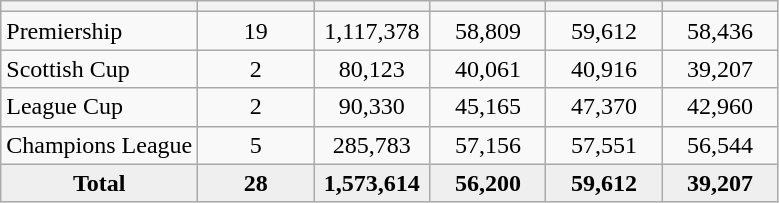<table class="wikitable sortable" style="text-align: center;">
<tr>
<th></th>
<th style="width:70px;"></th>
<th style="width:70px;"></th>
<th style="width:70px;"></th>
<th style="width:70px;"></th>
<th style="width:70px;"></th>
</tr>
<tr>
<td align=left>Premiership</td>
<td>19</td>
<td>1,117,378</td>
<td>58,809</td>
<td>59,612</td>
<td>58,436</td>
</tr>
<tr>
<td align=left>Scottish Cup</td>
<td>2</td>
<td>80,123</td>
<td>40,061</td>
<td>40,916</td>
<td>39,207</td>
</tr>
<tr>
<td align=left>League Cup</td>
<td>2</td>
<td>90,330</td>
<td>45,165</td>
<td>47,370</td>
<td>42,960</td>
</tr>
<tr>
<td align=left>Champions League</td>
<td>5</td>
<td>285,783</td>
<td>57,156</td>
<td>57,551</td>
<td>56,544</td>
</tr>
<tr bgcolor="#EFEFEF">
<td><strong>Total</strong></td>
<td><strong>28</strong></td>
<td><strong>1,573,614</strong></td>
<td><strong>56,200</strong></td>
<td><strong>59,612</strong></td>
<td><strong>39,207</strong></td>
</tr>
</table>
